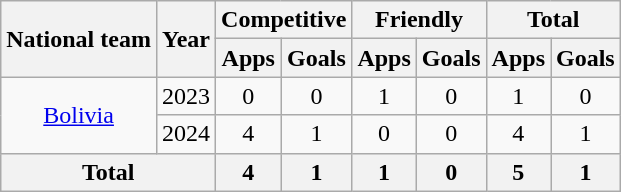<table class="wikitable" style="text-align:center">
<tr>
<th rowspan="2">National team</th>
<th rowspan="2">Year</th>
<th colspan="2">Competitive</th>
<th colspan="2">Friendly</th>
<th colspan="2">Total</th>
</tr>
<tr>
<th>Apps</th>
<th>Goals</th>
<th>Apps</th>
<th>Goals</th>
<th>Apps</th>
<th>Goals</th>
</tr>
<tr>
<td rowspan="2"><a href='#'>Bolivia</a></td>
<td>2023</td>
<td>0</td>
<td>0</td>
<td>1</td>
<td>0</td>
<td>1</td>
<td>0</td>
</tr>
<tr>
<td>2024</td>
<td>4</td>
<td>1</td>
<td>0</td>
<td>0</td>
<td>4</td>
<td>1</td>
</tr>
<tr>
<th colspan="2">Total</th>
<th>4</th>
<th>1</th>
<th>1</th>
<th>0</th>
<th>5</th>
<th>1</th>
</tr>
</table>
